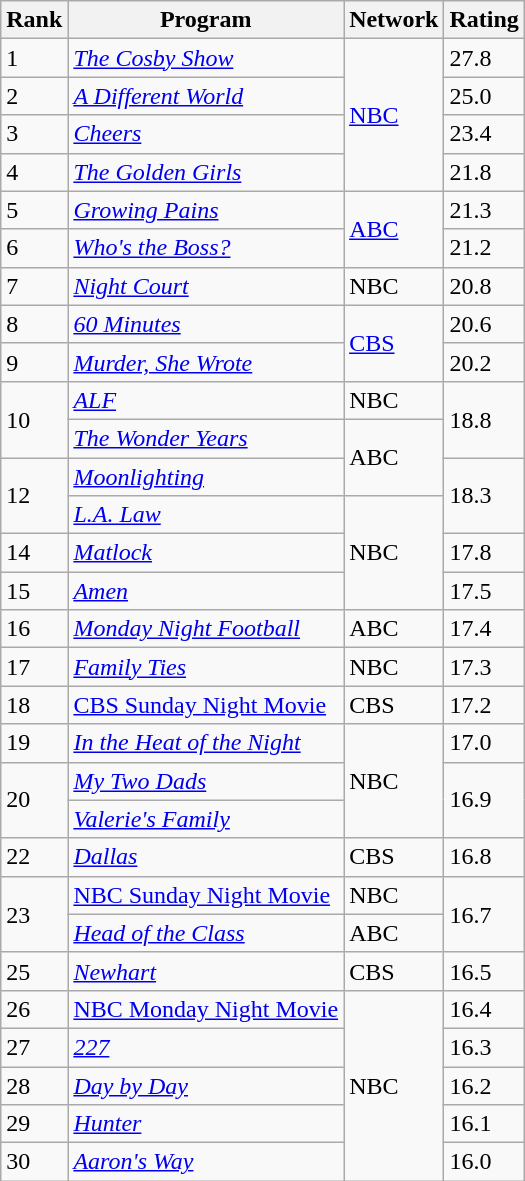<table class="wikitable">
<tr>
<th>Rank</th>
<th>Program</th>
<th>Network</th>
<th>Rating</th>
</tr>
<tr>
<td>1</td>
<td><em><a href='#'>The Cosby Show</a></em></td>
<td rowspan="4"><a href='#'>NBC</a></td>
<td>27.8</td>
</tr>
<tr>
<td>2</td>
<td><em><a href='#'>A Different World</a></em></td>
<td>25.0</td>
</tr>
<tr>
<td>3</td>
<td><em><a href='#'>Cheers</a></em></td>
<td>23.4</td>
</tr>
<tr>
<td>4</td>
<td><em><a href='#'>The Golden Girls</a></em></td>
<td>21.8</td>
</tr>
<tr>
<td>5</td>
<td><em><a href='#'>Growing Pains</a></em></td>
<td rowspan="2"><a href='#'>ABC</a></td>
<td>21.3</td>
</tr>
<tr>
<td>6</td>
<td><em><a href='#'>Who's the Boss?</a></em></td>
<td>21.2</td>
</tr>
<tr>
<td>7</td>
<td><em><a href='#'>Night Court</a></em></td>
<td>NBC</td>
<td>20.8</td>
</tr>
<tr>
<td>8</td>
<td><em><a href='#'>60 Minutes</a></em></td>
<td rowspan="2"><a href='#'>CBS</a></td>
<td>20.6</td>
</tr>
<tr>
<td>9</td>
<td><em><a href='#'>Murder, She Wrote</a></em></td>
<td>20.2</td>
</tr>
<tr>
<td rowspan="2">10</td>
<td><em><a href='#'>ALF</a></em></td>
<td>NBC</td>
<td rowspan="2">18.8</td>
</tr>
<tr>
<td><em><a href='#'>The Wonder Years</a></em></td>
<td rowspan="2">ABC</td>
</tr>
<tr>
<td rowspan="2">12</td>
<td><em><a href='#'>Moonlighting</a></em></td>
<td rowspan="2">18.3</td>
</tr>
<tr>
<td><em><a href='#'>L.A. Law</a></em></td>
<td rowspan="3">NBC</td>
</tr>
<tr>
<td>14</td>
<td><em><a href='#'>Matlock</a></em></td>
<td>17.8</td>
</tr>
<tr>
<td>15</td>
<td><em><a href='#'>Amen</a></em></td>
<td>17.5</td>
</tr>
<tr>
<td>16</td>
<td><em><a href='#'>Monday Night Football</a></em></td>
<td>ABC</td>
<td>17.4</td>
</tr>
<tr>
<td>17</td>
<td><em><a href='#'>Family Ties</a></em></td>
<td>NBC</td>
<td>17.3</td>
</tr>
<tr>
<td>18</td>
<td><a href='#'>CBS Sunday Night Movie</a></td>
<td>CBS</td>
<td>17.2</td>
</tr>
<tr>
<td>19</td>
<td><em><a href='#'>In the Heat of the Night</a></em></td>
<td rowspan="3">NBC</td>
<td>17.0</td>
</tr>
<tr>
<td rowspan="2">20</td>
<td><em><a href='#'>My Two Dads</a></em></td>
<td rowspan="2">16.9</td>
</tr>
<tr>
<td><em><a href='#'>Valerie's Family</a></em></td>
</tr>
<tr>
<td>22</td>
<td><em><a href='#'>Dallas</a></em></td>
<td>CBS</td>
<td>16.8</td>
</tr>
<tr>
<td rowspan="2">23</td>
<td><a href='#'>NBC Sunday Night Movie</a></td>
<td>NBC</td>
<td rowspan="2">16.7</td>
</tr>
<tr>
<td><em><a href='#'>Head of the Class</a></em></td>
<td>ABC</td>
</tr>
<tr>
<td>25</td>
<td><em><a href='#'>Newhart</a></em></td>
<td>CBS</td>
<td>16.5</td>
</tr>
<tr>
<td>26</td>
<td><a href='#'>NBC Monday Night Movie</a></td>
<td rowspan="5">NBC</td>
<td>16.4</td>
</tr>
<tr>
<td>27</td>
<td><em><a href='#'>227</a></em></td>
<td>16.3</td>
</tr>
<tr>
<td>28</td>
<td><em><a href='#'>Day by Day</a></em></td>
<td>16.2</td>
</tr>
<tr>
<td>29</td>
<td><em><a href='#'>Hunter</a></em></td>
<td>16.1</td>
</tr>
<tr>
<td>30</td>
<td><em><a href='#'>Aaron's Way</a></em></td>
<td>16.0</td>
</tr>
</table>
